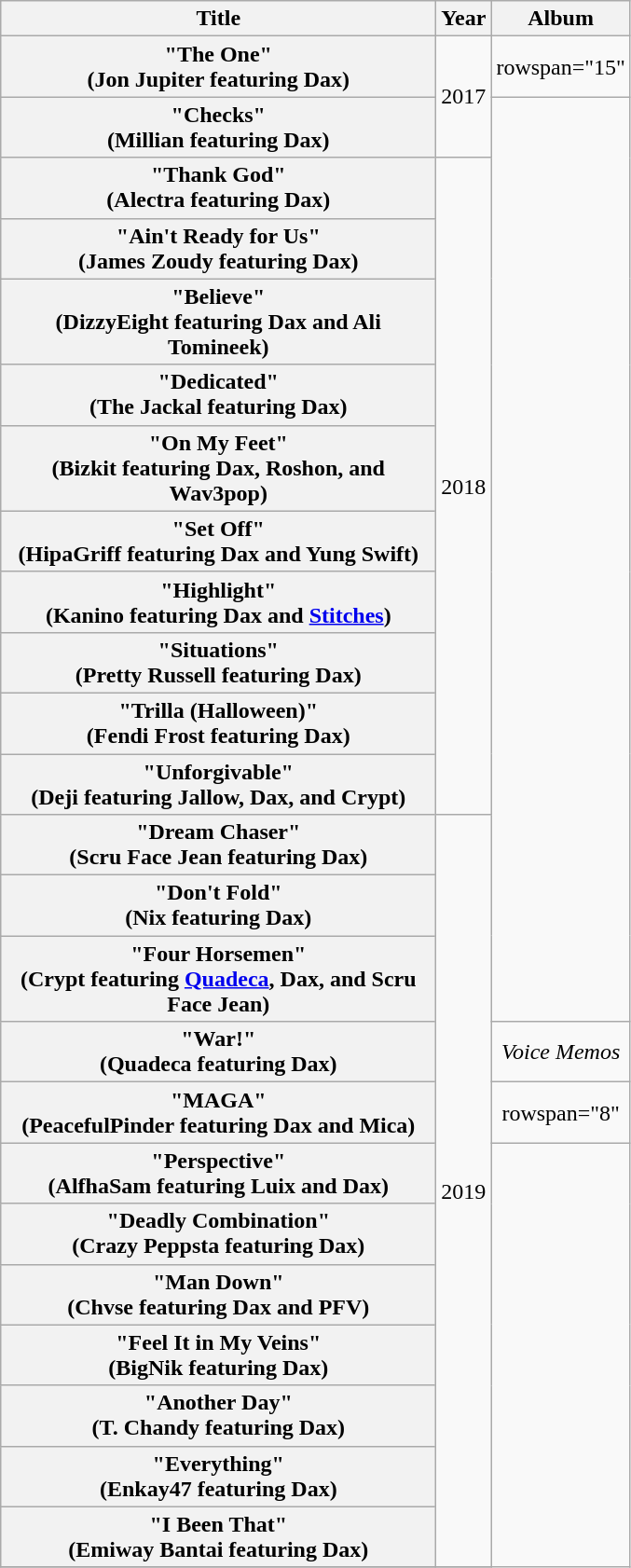<table class="wikitable plainrowheaders" style="text-align:center;">
<tr>
<th scope="col" style="width:19em;">Title</th>
<th scope="col">Year</th>
<th scope="col">Album</th>
</tr>
<tr>
<th scope="row">"The One"<br><span>(Jon Jupiter featuring Dax)</span></th>
<td rowspan="2">2017</td>
<td>rowspan="15" </td>
</tr>
<tr>
<th scope="row">"Checks"<br><span>(Millian featuring Dax)</span></th>
</tr>
<tr>
<th scope="row">"Thank God"<br><span>(Alectra featuring Dax)</span></th>
<td rowspan="10">2018</td>
</tr>
<tr>
<th scope="row">"Ain't Ready for Us"<br><span>(James Zoudy featuring Dax)</span></th>
</tr>
<tr>
<th scope="row">"Believe"<br><span>(DizzyEight featuring Dax and Ali Tomineek)</span></th>
</tr>
<tr>
<th scope="row">"Dedicated"<br><span>(The Jackal featuring Dax)</span></th>
</tr>
<tr>
<th scope="row">"On My Feet"<br><span>(Bizkit featuring Dax, Roshon, and Wav3pop)</span></th>
</tr>
<tr>
<th scope="row">"Set Off"<br><span>(HipaGriff featuring Dax and Yung Swift)</span></th>
</tr>
<tr>
<th scope="row">"Highlight"<br><span>(Kanino featuring Dax and <a href='#'>Stitches</a>)</span></th>
</tr>
<tr>
<th scope="row">"Situations"<br><span>(Pretty Russell featuring Dax)</span></th>
</tr>
<tr>
<th scope="row">"Trilla (Halloween)"<br><span>(Fendi Frost featuring Dax)</span></th>
</tr>
<tr>
<th scope="row">"Unforgivable"<br><span>(Deji featuring Jallow, Dax, and Crypt)</span></th>
</tr>
<tr>
<th scope="row">"Dream Chaser"<br><span>(Scru Face Jean featuring Dax)</span></th>
<td rowspan="12">2019</td>
</tr>
<tr>
<th scope="row">"Don't Fold"<br><span>(Nix featuring Dax)</span></th>
</tr>
<tr>
<th scope="row">"Four Horsemen"<br><span>(Crypt featuring <a href='#'>Quadeca</a>, Dax, and Scru Face Jean)</span></th>
</tr>
<tr>
<th scope="row">"War!"<br><span>(Quadeca featuring Dax)</span></th>
<td><em>Voice Memos</em></td>
</tr>
<tr>
<th scope="row">"MAGA"<br><span>(PeacefulPinder featuring Dax and Mica)</span></th>
<td>rowspan="8" </td>
</tr>
<tr>
<th scope="row">"Perspective"<br><span>(AlfhaSam featuring Luix and Dax)</span></th>
</tr>
<tr>
<th scope="row">"Deadly Combination"<br><span>(Crazy Peppsta featuring Dax)</span></th>
</tr>
<tr>
<th scope="row">"Man Down"<br><span>(Chvse featuring Dax and PFV)</span></th>
</tr>
<tr>
<th scope="row">"Feel It in My Veins"<br><span>(BigNik featuring Dax)</span></th>
</tr>
<tr>
<th scope="row">"Another Day"<br><span>(T. Chandy featuring Dax)</span></th>
</tr>
<tr>
<th scope="row">"Everything"<br><span>(Enkay47 featuring Dax)</span></th>
</tr>
<tr>
<th scope="row">"I Been That"<br><span>(Emiway Bantai featuring Dax)</span></th>
</tr>
<tr>
</tr>
</table>
